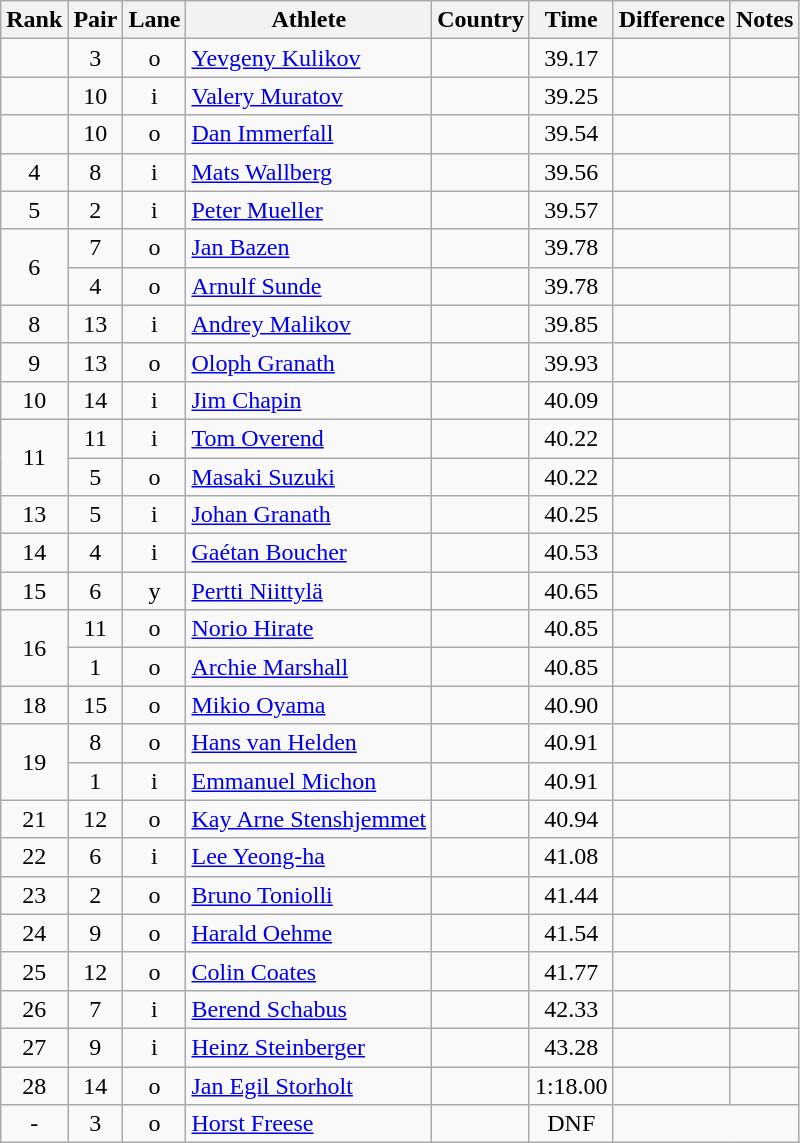<table class="wikitable sortable" style="text-align:center">
<tr>
<th>Rank</th>
<th>Pair</th>
<th>Lane</th>
<th>Athlete</th>
<th>Country</th>
<th>Time</th>
<th>Difference</th>
<th>Notes</th>
</tr>
<tr>
<td></td>
<td>3</td>
<td>o</td>
<td align=left><a href='#'>Yevgeny Kulikov</a></td>
<td align=left></td>
<td>39.17</td>
<td></td>
<td></td>
</tr>
<tr>
<td></td>
<td>10</td>
<td>i</td>
<td align=left><a href='#'>Valery Muratov</a></td>
<td align=left></td>
<td>39.25</td>
<td></td>
<td></td>
</tr>
<tr>
<td></td>
<td>10</td>
<td>o</td>
<td align=left><a href='#'>Dan Immerfall</a></td>
<td align=left></td>
<td>39.54</td>
<td></td>
<td></td>
</tr>
<tr>
<td>4</td>
<td>8</td>
<td>i</td>
<td align=left><a href='#'>Mats Wallberg</a></td>
<td align=left></td>
<td>39.56</td>
<td></td>
<td></td>
</tr>
<tr>
<td>5</td>
<td>2</td>
<td>i</td>
<td align=left><a href='#'>Peter Mueller</a></td>
<td align=left></td>
<td>39.57</td>
<td></td>
<td></td>
</tr>
<tr>
<td rowspan=2>6</td>
<td>7</td>
<td>o</td>
<td align=left><a href='#'>Jan Bazen</a></td>
<td align=left></td>
<td>39.78</td>
<td></td>
<td></td>
</tr>
<tr>
<td>4</td>
<td>o</td>
<td align=left><a href='#'>Arnulf Sunde</a></td>
<td align=left></td>
<td>39.78</td>
<td></td>
<td></td>
</tr>
<tr>
<td>8</td>
<td>13</td>
<td>i</td>
<td align=left><a href='#'>Andrey Malikov</a></td>
<td align=left></td>
<td>39.85</td>
<td></td>
<td></td>
</tr>
<tr>
<td>9</td>
<td>13</td>
<td>o</td>
<td align=left><a href='#'>Oloph Granath</a></td>
<td align=left></td>
<td>39.93</td>
<td></td>
<td></td>
</tr>
<tr>
<td>10</td>
<td>14</td>
<td>i</td>
<td align=left><a href='#'>Jim Chapin</a></td>
<td align=left></td>
<td>40.09</td>
<td></td>
<td></td>
</tr>
<tr>
<td rowspan=2>11</td>
<td>11</td>
<td>i</td>
<td align=left><a href='#'>Tom Overend</a></td>
<td align=left></td>
<td>40.22</td>
<td></td>
<td></td>
</tr>
<tr>
<td>5</td>
<td>o</td>
<td align=left><a href='#'>Masaki Suzuki</a></td>
<td align=left></td>
<td>40.22</td>
<td></td>
<td></td>
</tr>
<tr>
<td>13</td>
<td>5</td>
<td>i</td>
<td align=left><a href='#'>Johan Granath</a></td>
<td align=left></td>
<td>40.25</td>
<td></td>
<td></td>
</tr>
<tr>
<td>14</td>
<td>4</td>
<td>i</td>
<td align=left><a href='#'>Gaétan Boucher</a></td>
<td align=left></td>
<td>40.53</td>
<td></td>
<td></td>
</tr>
<tr>
<td>15</td>
<td>6</td>
<td>y</td>
<td align=left><a href='#'>Pertti Niittylä</a></td>
<td align=left></td>
<td>40.65</td>
<td></td>
<td></td>
</tr>
<tr>
<td rowspan=2>16</td>
<td>11</td>
<td>o</td>
<td align=left><a href='#'>Norio Hirate</a></td>
<td align=left></td>
<td>40.85</td>
<td></td>
<td></td>
</tr>
<tr>
<td>1</td>
<td>o</td>
<td align=left><a href='#'>Archie Marshall</a></td>
<td align=left></td>
<td>40.85</td>
<td></td>
<td></td>
</tr>
<tr>
<td>18</td>
<td>15</td>
<td>o</td>
<td align=left><a href='#'>Mikio Oyama</a></td>
<td align=left></td>
<td>40.90</td>
<td></td>
<td></td>
</tr>
<tr>
<td rowspan=2>19</td>
<td>8</td>
<td>o</td>
<td align=left><a href='#'>Hans van Helden</a></td>
<td align=left></td>
<td>40.91</td>
<td></td>
<td></td>
</tr>
<tr>
<td>1</td>
<td>i</td>
<td align=left><a href='#'>Emmanuel Michon</a></td>
<td align=left></td>
<td>40.91</td>
<td></td>
<td></td>
</tr>
<tr>
<td>21</td>
<td>12</td>
<td>o</td>
<td align=left><a href='#'>Kay Arne Stenshjemmet</a></td>
<td align=left></td>
<td>40.94</td>
<td></td>
<td></td>
</tr>
<tr>
<td>22</td>
<td>6</td>
<td>i</td>
<td align=left><a href='#'>Lee Yeong-ha</a></td>
<td align=left></td>
<td>41.08</td>
<td></td>
<td></td>
</tr>
<tr>
<td>23</td>
<td>2</td>
<td>o</td>
<td align=left><a href='#'>Bruno Toniolli</a></td>
<td align=left></td>
<td>41.44</td>
<td></td>
<td></td>
</tr>
<tr>
<td>24</td>
<td>9</td>
<td>o</td>
<td align=left><a href='#'>Harald Oehme</a></td>
<td align=left></td>
<td>41.54</td>
<td></td>
<td></td>
</tr>
<tr>
<td>25</td>
<td>12</td>
<td>o</td>
<td align=left><a href='#'>Colin Coates</a></td>
<td align=left></td>
<td>41.77</td>
<td></td>
<td></td>
</tr>
<tr>
<td>26</td>
<td>7</td>
<td>i</td>
<td align=left><a href='#'>Berend Schabus</a></td>
<td align=left></td>
<td>42.33</td>
<td></td>
<td></td>
</tr>
<tr>
<td>27</td>
<td>9</td>
<td>i</td>
<td align=left><a href='#'>Heinz Steinberger</a></td>
<td align=left></td>
<td>43.28</td>
<td></td>
<td></td>
</tr>
<tr>
<td>28</td>
<td>14</td>
<td>o</td>
<td align=left><a href='#'>Jan Egil Storholt</a></td>
<td align=left></td>
<td>1:18.00</td>
<td></td>
<td></td>
</tr>
<tr>
<td>-</td>
<td>3</td>
<td>o</td>
<td align=left><a href='#'>Horst Freese</a></td>
<td align=left></td>
<td>DNF</td>
</tr>
</table>
